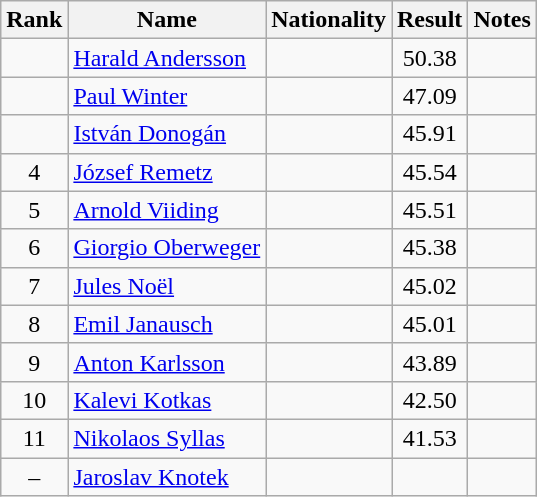<table class="wikitable sortable" style="text-align:center">
<tr>
<th>Rank</th>
<th>Name</th>
<th>Nationality</th>
<th>Result</th>
<th>Notes</th>
</tr>
<tr>
<td></td>
<td align=left><a href='#'>Harald Andersson</a></td>
<td align=left></td>
<td>50.38</td>
<td></td>
</tr>
<tr>
<td></td>
<td align=left><a href='#'>Paul Winter</a></td>
<td align=left></td>
<td>47.09</td>
<td></td>
</tr>
<tr>
<td></td>
<td align=left><a href='#'>István Donogán</a></td>
<td align=left></td>
<td>45.91</td>
<td></td>
</tr>
<tr>
<td>4</td>
<td align=left><a href='#'>József Remetz</a></td>
<td align=left></td>
<td>45.54</td>
<td></td>
</tr>
<tr>
<td>5</td>
<td align=left><a href='#'>Arnold Viiding</a></td>
<td align=left></td>
<td>45.51</td>
<td></td>
</tr>
<tr>
<td>6</td>
<td align=left><a href='#'>Giorgio Oberweger</a></td>
<td align=left></td>
<td>45.38</td>
<td></td>
</tr>
<tr>
<td>7</td>
<td align=left><a href='#'>Jules Noël</a></td>
<td align=left></td>
<td>45.02</td>
<td></td>
</tr>
<tr>
<td>8</td>
<td align=left><a href='#'>Emil Janausch</a></td>
<td align=left></td>
<td>45.01</td>
<td></td>
</tr>
<tr>
<td>9</td>
<td align=left><a href='#'>Anton Karlsson</a></td>
<td align=left></td>
<td>43.89</td>
<td></td>
</tr>
<tr>
<td>10</td>
<td align=left><a href='#'>Kalevi Kotkas</a></td>
<td align=left></td>
<td>42.50</td>
<td></td>
</tr>
<tr>
<td>11</td>
<td align=left><a href='#'>Nikolaos Syllas</a></td>
<td align=left></td>
<td>41.53</td>
<td></td>
</tr>
<tr>
<td>–</td>
<td align=left><a href='#'>Jaroslav Knotek</a></td>
<td align=left></td>
<td></td>
<td></td>
</tr>
</table>
